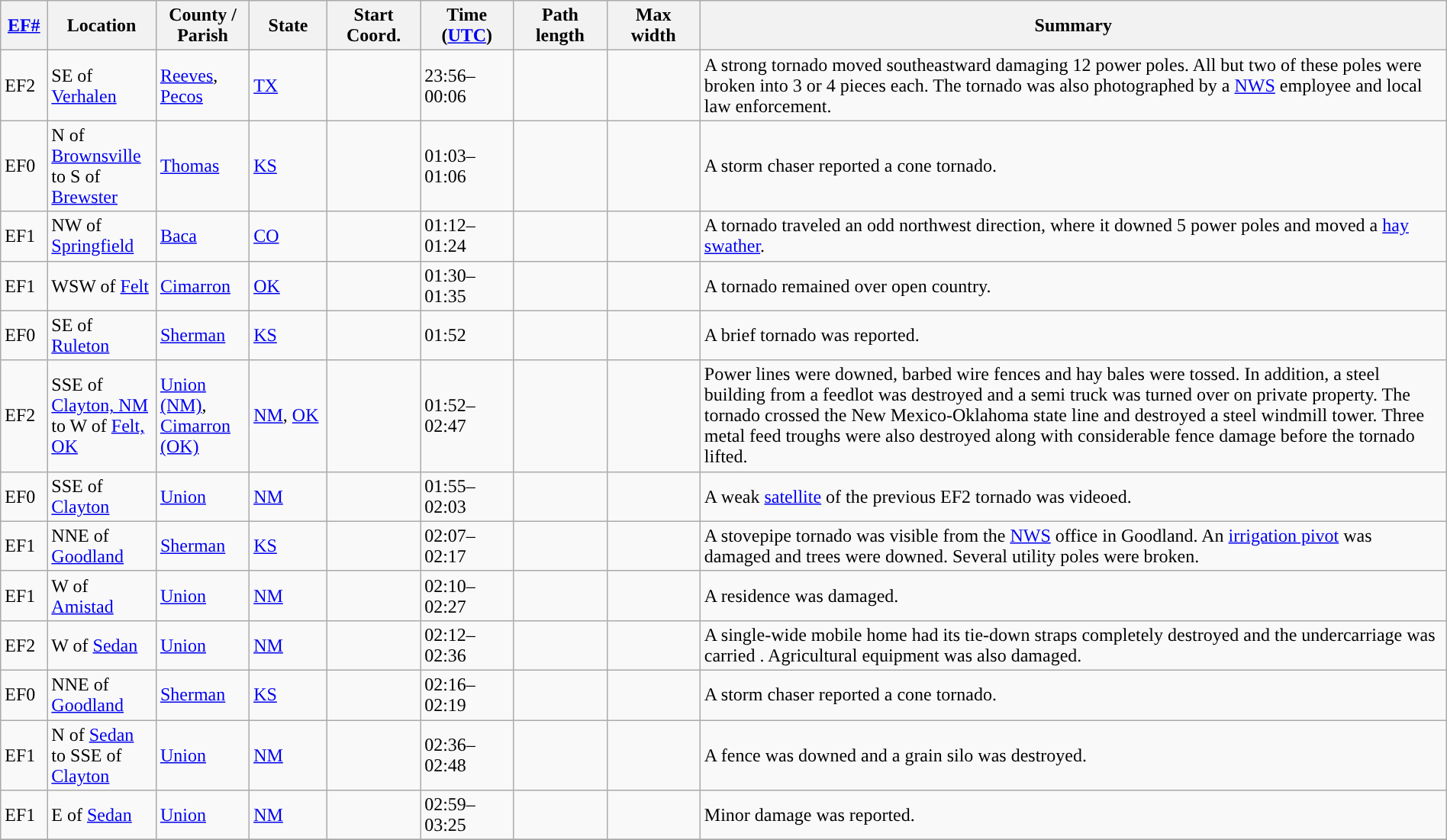<table class="wikitable sortable" style="width:100%;">
<tr>
<th scope="col"  style="width:3%; text-align:center;"><a href='#'>EF#</a></th>
<th scope="col"  style="width:7%; text-align:center;" class="unsortable">Location</th>
<th scope="col"  style="width:6%; text-align:center;" class="unsortable">County / Parish</th>
<th scope="col"  style="width:5%; text-align:center;">State</th>
<th scope="col"  style="width:6%; text-align:center;">Start Coord.</th>
<th scope="col"  style="width:6%; text-align:center;">Time (<a href='#'>UTC</a>)</th>
<th scope="col"  style="width:6%; text-align:center;">Path length</th>
<th scope="col"  style="width:6%; text-align:center;">Max width</th>
<th scope="col" class="unsortable" style="width:48%; text-align:center;">Summary</th>
</tr>
<tr>
<td>EF2</td>
<td>SE of <a href='#'>Verhalen</a></td>
<td><a href='#'>Reeves</a>, <a href='#'>Pecos</a></td>
<td><a href='#'>TX</a></td>
<td></td>
<td>23:56–00:06</td>
<td></td>
<td></td>
<td>A strong tornado moved southeastward damaging 12 power poles. All but two of these poles were broken into 3 or 4 pieces each. The tornado was also photographed by a <a href='#'>NWS</a> employee and local law enforcement.</td>
</tr>
<tr>
<td>EF0</td>
<td>N of <a href='#'>Brownsville</a> to S of <a href='#'>Brewster</a></td>
<td><a href='#'>Thomas</a></td>
<td><a href='#'>KS</a></td>
<td></td>
<td>01:03–01:06</td>
<td></td>
<td></td>
<td>A storm chaser reported a cone tornado.</td>
</tr>
<tr>
<td>EF1</td>
<td>NW of <a href='#'>Springfield</a></td>
<td><a href='#'>Baca</a></td>
<td><a href='#'>CO</a></td>
<td></td>
<td>01:12–01:24</td>
<td></td>
<td></td>
<td>A tornado traveled an odd northwest direction, where it downed 5 power poles and moved a <a href='#'>hay swather</a>.</td>
</tr>
<tr>
<td>EF1</td>
<td>WSW of <a href='#'>Felt</a></td>
<td><a href='#'>Cimarron</a></td>
<td><a href='#'>OK</a></td>
<td></td>
<td>01:30–01:35</td>
<td></td>
<td></td>
<td>A tornado remained over open country.</td>
</tr>
<tr>
<td>EF0</td>
<td>SE of <a href='#'>Ruleton</a></td>
<td><a href='#'>Sherman</a></td>
<td><a href='#'>KS</a></td>
<td></td>
<td>01:52</td>
<td></td>
<td></td>
<td>A brief tornado was reported.</td>
</tr>
<tr>
<td>EF2</td>
<td>SSE of <a href='#'>Clayton, NM</a> to W of <a href='#'>Felt, OK</a></td>
<td><a href='#'>Union (NM)</a>, <a href='#'>Cimarron (OK)</a></td>
<td><a href='#'>NM</a>, <a href='#'>OK</a></td>
<td></td>
<td>01:52–02:47</td>
<td></td>
<td></td>
<td>Power lines were downed, barbed wire fences and hay bales were tossed. In addition, a steel building from a feedlot was destroyed and a semi truck was turned over on private property. The tornado crossed the New Mexico-Oklahoma state line and destroyed a steel windmill tower. Three metal feed troughs were also destroyed along with considerable fence damage before the tornado lifted.</td>
</tr>
<tr>
<td>EF0</td>
<td>SSE of <a href='#'>Clayton</a></td>
<td><a href='#'>Union</a></td>
<td><a href='#'>NM</a></td>
<td></td>
<td>01:55–02:03</td>
<td></td>
<td></td>
<td>A weak <a href='#'>satellite</a> of the previous EF2 tornado was videoed.</td>
</tr>
<tr>
<td>EF1</td>
<td>NNE of <a href='#'>Goodland</a></td>
<td><a href='#'>Sherman</a></td>
<td><a href='#'>KS</a></td>
<td></td>
<td>02:07–02:17</td>
<td></td>
<td></td>
<td>A stovepipe tornado was visible from the <a href='#'>NWS</a> office in Goodland. An <a href='#'>irrigation pivot</a> was damaged and trees were downed. Several utility poles were broken.</td>
</tr>
<tr>
<td>EF1</td>
<td>W of <a href='#'>Amistad</a></td>
<td><a href='#'>Union</a></td>
<td><a href='#'>NM</a></td>
<td></td>
<td>02:10–02:27</td>
<td></td>
<td></td>
<td>A residence was damaged.</td>
</tr>
<tr>
<td>EF2</td>
<td>W of <a href='#'>Sedan</a></td>
<td><a href='#'>Union</a></td>
<td><a href='#'>NM</a></td>
<td></td>
<td>02:12–02:36</td>
<td></td>
<td></td>
<td>A single-wide mobile home had its tie-down straps completely destroyed and the undercarriage was carried . Agricultural equipment was also damaged.</td>
</tr>
<tr>
<td>EF0</td>
<td>NNE of <a href='#'>Goodland</a></td>
<td><a href='#'>Sherman</a></td>
<td><a href='#'>KS</a></td>
<td></td>
<td>02:16–02:19</td>
<td></td>
<td></td>
<td>A storm chaser reported a cone tornado.</td>
</tr>
<tr>
<td>EF1</td>
<td>N of <a href='#'>Sedan</a> to SSE of <a href='#'>Clayton</a></td>
<td><a href='#'>Union</a></td>
<td><a href='#'>NM</a></td>
<td></td>
<td>02:36–02:48</td>
<td></td>
<td></td>
<td>A fence was downed and a grain silo was destroyed.</td>
</tr>
<tr>
<td>EF1</td>
<td>E of <a href='#'>Sedan</a></td>
<td><a href='#'>Union</a></td>
<td><a href='#'>NM</a></td>
<td></td>
<td>02:59–03:25</td>
<td></td>
<td></td>
<td>Minor damage was reported.</td>
</tr>
<tr>
</tr>
</table>
